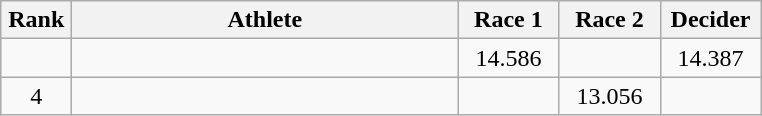<table class=wikitable style="text-align:center">
<tr>
<th width=40>Rank</th>
<th width=250>Athlete</th>
<th width=60>Race 1</th>
<th width=60>Race 2</th>
<th width=60>Decider</th>
</tr>
<tr>
<td></td>
<td align=left></td>
<td>14.586</td>
<td></td>
<td>14.387</td>
</tr>
<tr>
<td>4</td>
<td align=left></td>
<td></td>
<td>13.056</td>
<td></td>
</tr>
</table>
